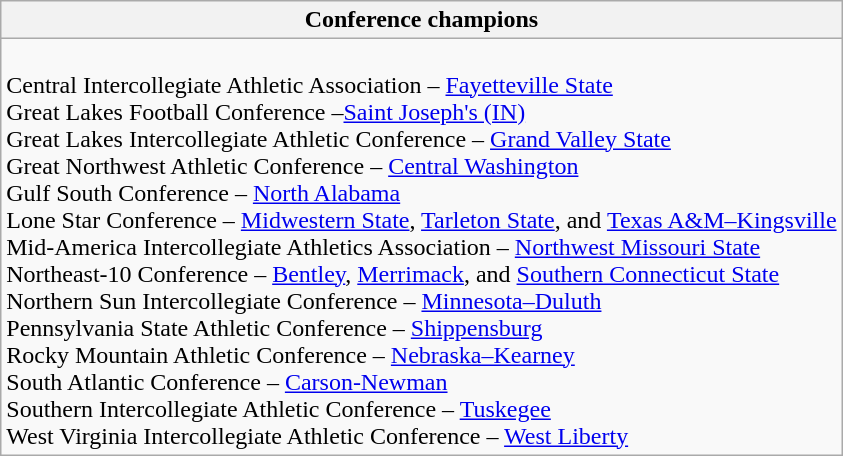<table class="wikitable">
<tr>
<th>Conference champions</th>
</tr>
<tr>
<td><br>Central Intercollegiate Athletic Association – <a href='#'>Fayetteville State</a><br>
Great Lakes Football Conference –<a href='#'>Saint Joseph's (IN)</a><br>
Great Lakes Intercollegiate Athletic Conference – <a href='#'>Grand Valley State</a><br>
Great Northwest Athletic Conference – <a href='#'>Central Washington</a><br>
Gulf South Conference – <a href='#'>North Alabama</a><br>
Lone Star Conference – <a href='#'>Midwestern State</a>, <a href='#'>Tarleton State</a>, and <a href='#'>Texas A&M–Kingsville</a><br>
Mid-America Intercollegiate Athletics Association – <a href='#'>Northwest Missouri State</a><br>
Northeast-10 Conference – <a href='#'>Bentley</a>, <a href='#'>Merrimack</a>, and <a href='#'>Southern Connecticut State</a><br>
Northern Sun Intercollegiate Conference – <a href='#'>Minnesota–Duluth</a><br>
Pennsylvania State Athletic Conference – <a href='#'>Shippensburg</a><br>
Rocky Mountain Athletic Conference – <a href='#'>Nebraska–Kearney</a><br>
South Atlantic Conference – <a href='#'>Carson-Newman</a><br>
Southern Intercollegiate Athletic Conference – <a href='#'>Tuskegee</a><br>
West Virginia Intercollegiate Athletic Conference – <a href='#'>West Liberty</a></td>
</tr>
</table>
